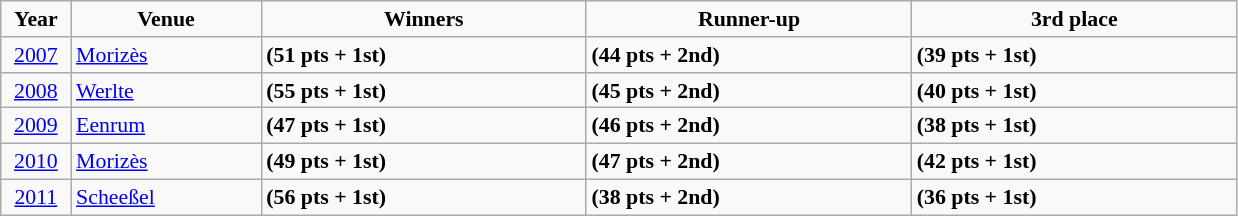<table class="wikitable" style="font-size: 91%">
<tr align=center >
<td width=40px  ><strong>Year</strong></td>
<td width=120px ><strong>Venue</strong></td>
<td width=210px ><strong>Winners</strong></td>
<td width=210px ><strong>Runner-up</strong></td>
<td width=210px ><strong>3rd place</strong></td>
</tr>
<tr>
<td align=center><a href='#'>2007</a></td>
<td> <a href='#'>Morizès</a></td>
<td><strong> (51 pts + 1st)</strong><br></td>
<td><strong> (44 pts + 2nd)</strong><br></td>
<td><strong> (39 pts + 1st)</strong><br></td>
</tr>
<tr>
<td align=center><a href='#'>2008</a></td>
<td> <a href='#'>Werlte</a></td>
<td><strong> (55 pts + 1st)</strong><br></td>
<td><strong> (45 pts + 2nd)</strong><br></td>
<td><strong> (40 pts + 1st)</strong><br></td>
</tr>
<tr>
<td align=center><a href='#'>2009</a></td>
<td> <a href='#'>Eenrum</a></td>
<td><strong> (47 pts + 1st)</strong><br></td>
<td><strong> (46 pts + 2nd)</strong><br></td>
<td><strong> (38 pts + 1st)</strong><br></td>
</tr>
<tr>
<td align=center><a href='#'>2010</a></td>
<td> <a href='#'>Morizès</a></td>
<td><strong> (49 pts + 1st)</strong><br></td>
<td><strong> (47 pts + 2nd)</strong><br></td>
<td><strong> (42 pts + 1st)</strong><br></td>
</tr>
<tr>
<td align=center><a href='#'>2011</a></td>
<td> <a href='#'>Scheeßel</a></td>
<td><strong> (56 pts + 1st)</strong><br></td>
<td><strong> (38 pts + 2nd)</strong><br></td>
<td><strong> (36 pts + 1st)</strong><br></td>
</tr>
</table>
